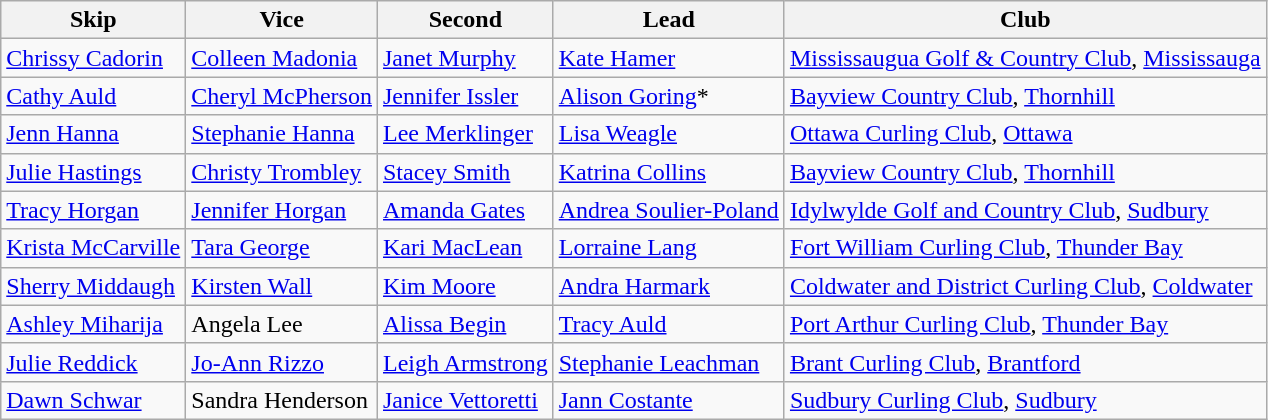<table class="wikitable" border="1">
<tr>
<th>Skip</th>
<th>Vice</th>
<th>Second</th>
<th>Lead</th>
<th>Club</th>
</tr>
<tr>
<td><a href='#'>Chrissy Cadorin</a></td>
<td><a href='#'>Colleen Madonia</a></td>
<td><a href='#'>Janet Murphy</a></td>
<td><a href='#'>Kate Hamer</a></td>
<td><a href='#'>Mississaugua Golf & Country Club</a>, <a href='#'>Mississauga</a></td>
</tr>
<tr>
<td><a href='#'>Cathy Auld</a></td>
<td><a href='#'>Cheryl McPherson</a></td>
<td><a href='#'>Jennifer Issler</a></td>
<td><a href='#'>Alison Goring</a>*</td>
<td><a href='#'>Bayview Country Club</a>, <a href='#'>Thornhill</a></td>
</tr>
<tr>
<td><a href='#'>Jenn Hanna</a></td>
<td><a href='#'>Stephanie Hanna</a></td>
<td><a href='#'>Lee Merklinger</a></td>
<td><a href='#'>Lisa Weagle</a></td>
<td><a href='#'>Ottawa Curling Club</a>, <a href='#'>Ottawa</a></td>
</tr>
<tr>
<td><a href='#'>Julie Hastings</a></td>
<td><a href='#'>Christy Trombley</a></td>
<td><a href='#'>Stacey Smith</a></td>
<td><a href='#'>Katrina Collins</a></td>
<td><a href='#'>Bayview Country Club</a>, <a href='#'>Thornhill</a></td>
</tr>
<tr>
<td><a href='#'>Tracy Horgan</a></td>
<td><a href='#'>Jennifer Horgan</a></td>
<td><a href='#'>Amanda Gates</a></td>
<td><a href='#'>Andrea Soulier-Poland</a></td>
<td><a href='#'>Idylwylde Golf and Country Club</a>, <a href='#'>Sudbury</a></td>
</tr>
<tr>
<td><a href='#'>Krista McCarville</a></td>
<td><a href='#'>Tara George</a></td>
<td><a href='#'>Kari MacLean</a></td>
<td><a href='#'>Lorraine Lang</a></td>
<td><a href='#'>Fort William Curling Club</a>, <a href='#'>Thunder Bay</a></td>
</tr>
<tr>
<td><a href='#'>Sherry Middaugh</a></td>
<td><a href='#'>Kirsten Wall</a></td>
<td><a href='#'>Kim Moore</a></td>
<td><a href='#'>Andra Harmark</a></td>
<td><a href='#'>Coldwater and District Curling Club</a>, <a href='#'>Coldwater</a></td>
</tr>
<tr>
<td><a href='#'>Ashley Miharija</a></td>
<td>Angela Lee</td>
<td><a href='#'>Alissa Begin</a></td>
<td><a href='#'>Tracy Auld</a></td>
<td><a href='#'>Port Arthur Curling Club</a>, <a href='#'>Thunder Bay</a></td>
</tr>
<tr>
<td><a href='#'>Julie Reddick</a></td>
<td><a href='#'>Jo-Ann Rizzo</a></td>
<td><a href='#'>Leigh Armstrong</a></td>
<td><a href='#'>Stephanie Leachman</a></td>
<td><a href='#'>Brant Curling Club</a>, <a href='#'>Brantford</a></td>
</tr>
<tr>
<td><a href='#'>Dawn Schwar</a></td>
<td>Sandra Henderson</td>
<td><a href='#'>Janice Vettoretti</a></td>
<td><a href='#'>Jann Costante</a></td>
<td><a href='#'>Sudbury Curling Club</a>, <a href='#'>Sudbury</a></td>
</tr>
</table>
